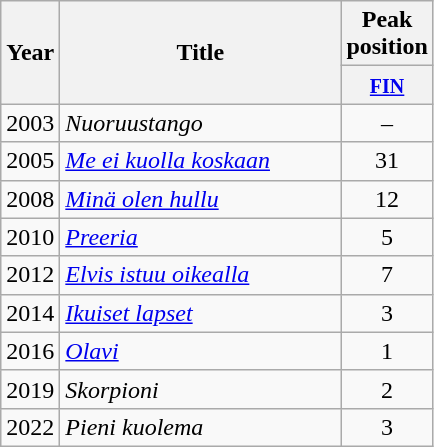<table class="wikitable">
<tr>
<th align="center" rowspan="2">Year</th>
<th align="center" rowspan="2" width="180">Title</th>
<th align="center" colspan="1">Peak position</th>
</tr>
<tr>
<th width="20"><small><a href='#'>FIN</a></small><br></th>
</tr>
<tr>
<td align="center">2003</td>
<td><em>Nuoruustango</em></td>
<td align="center">–</td>
</tr>
<tr>
<td align="center">2005</td>
<td><em><a href='#'>Me ei kuolla koskaan</a></em></td>
<td align="center">31</td>
</tr>
<tr>
<td align="center">2008</td>
<td><em><a href='#'>Minä olen hullu</a></em></td>
<td align="center">12</td>
</tr>
<tr>
<td align="center">2010</td>
<td><em><a href='#'>Preeria</a></em></td>
<td align="center">5</td>
</tr>
<tr>
<td align="center">2012</td>
<td><em><a href='#'>Elvis istuu oikealla</a></em></td>
<td align="center">7</td>
</tr>
<tr>
<td align="center">2014</td>
<td><em><a href='#'>Ikuiset lapset</a></em></td>
<td align="center">3</td>
</tr>
<tr>
<td align="center">2016</td>
<td><em><a href='#'>Olavi</a></em></td>
<td align="center">1</td>
</tr>
<tr>
<td align="center">2019</td>
<td><em>Skorpioni</em></td>
<td align="center">2</td>
</tr>
<tr>
<td align="center">2022</td>
<td><em>Pieni kuolema</em></td>
<td align="center">3</td>
</tr>
</table>
